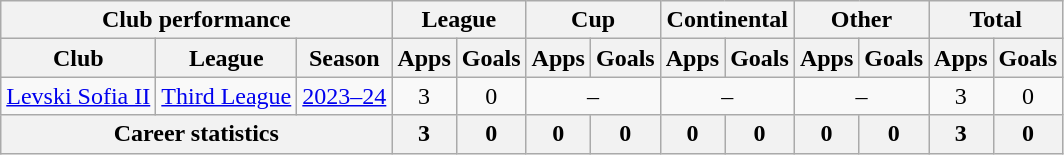<table class="wikitable" style="text-align: center">
<tr>
<th colspan="3">Club performance</th>
<th colspan="2">League</th>
<th colspan="2">Cup</th>
<th colspan="2">Continental</th>
<th colspan="2">Other</th>
<th colspan="3">Total</th>
</tr>
<tr>
<th>Club</th>
<th>League</th>
<th>Season</th>
<th>Apps</th>
<th>Goals</th>
<th>Apps</th>
<th>Goals</th>
<th>Apps</th>
<th>Goals</th>
<th>Apps</th>
<th>Goals</th>
<th>Apps</th>
<th>Goals</th>
</tr>
<tr>
<td rowspan="1" valign="center"><a href='#'>Levski Sofia II</a></td>
<td rowspan="1"><a href='#'>Third League</a></td>
<td><a href='#'>2023–24</a></td>
<td>3</td>
<td>0</td>
<td colspan="2">–</td>
<td colspan="2">–</td>
<td colspan="2">–</td>
<td>3</td>
<td>0</td>
</tr>
<tr>
<th colspan="3">Career statistics</th>
<th>3</th>
<th>0</th>
<th>0</th>
<th>0</th>
<th>0</th>
<th>0</th>
<th>0</th>
<th>0</th>
<th>3</th>
<th>0</th>
</tr>
</table>
